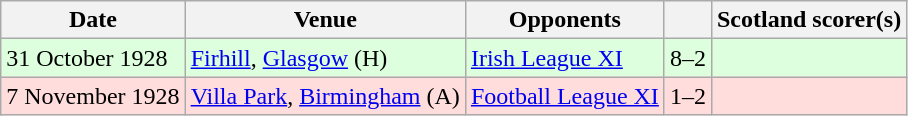<table class="wikitable">
<tr>
<th>Date</th>
<th>Venue</th>
<th>Opponents</th>
<th></th>
<th>Scotland scorer(s)</th>
</tr>
<tr bgcolor=#ddffdd>
<td>31 October 1928</td>
<td><a href='#'>Firhill</a>, <a href='#'>Glasgow</a> (H)</td>
<td> <a href='#'>Irish League XI</a></td>
<td align=center>8–2</td>
<td></td>
</tr>
<tr bgcolor=#ffdddd>
<td>7 November 1928</td>
<td><a href='#'>Villa Park</a>, <a href='#'>Birmingham</a> (A)</td>
<td> <a href='#'>Football League XI</a></td>
<td align=center>1–2</td>
<td></td>
</tr>
</table>
